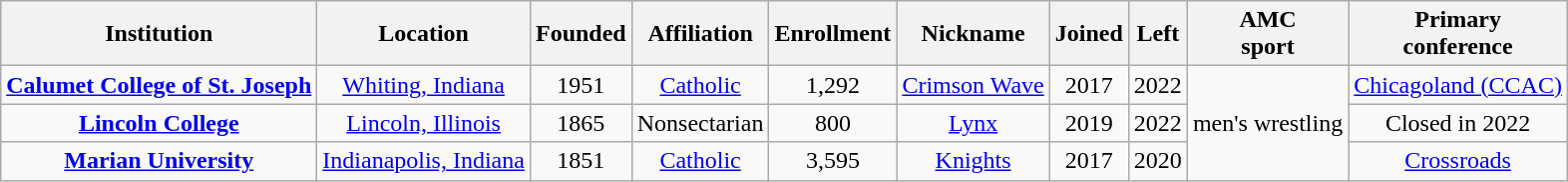<table class="wikitable sortable plainrowheaders" style="text-align:center">
<tr>
<th scope="col">Institution</th>
<th scope="col">Location</th>
<th scope="col">Founded</th>
<th scope="col">Affiliation</th>
<th scope="col">Enrollment</th>
<th scope="col">Nickname</th>
<th scope="col">Joined</th>
<th scope="col">Left</th>
<th scope="col">AMC<br>sport</th>
<th scope="col">Primary<br>conference</th>
</tr>
<tr>
<td><strong><a href='#'>Calumet College of St. Joseph</a></strong></td>
<td><a href='#'>Whiting, Indiana</a></td>
<td>1951</td>
<td><a href='#'>Catholic</a><br></td>
<td>1,292</td>
<td><a href='#'>Crimson Wave</a></td>
<td>2017</td>
<td>2022</td>
<td rowspan="3">men's wrestling</td>
<td><a href='#'>Chicagoland (CCAC)</a></td>
</tr>
<tr>
<td><strong><a href='#'>Lincoln College</a></strong></td>
<td><a href='#'>Lincoln, Illinois</a></td>
<td>1865</td>
<td>Nonsectarian</td>
<td>800</td>
<td><a href='#'>Lynx</a></td>
<td>2019</td>
<td>2022</td>
<td>Closed in 2022</td>
</tr>
<tr>
<td><strong><a href='#'>Marian University</a></strong></td>
<td><a href='#'>Indianapolis, Indiana</a></td>
<td>1851</td>
<td><a href='#'>Catholic</a><br></td>
<td>3,595</td>
<td><a href='#'>Knights</a></td>
<td>2017</td>
<td>2020</td>
<td><a href='#'>Crossroads</a></td>
</tr>
</table>
